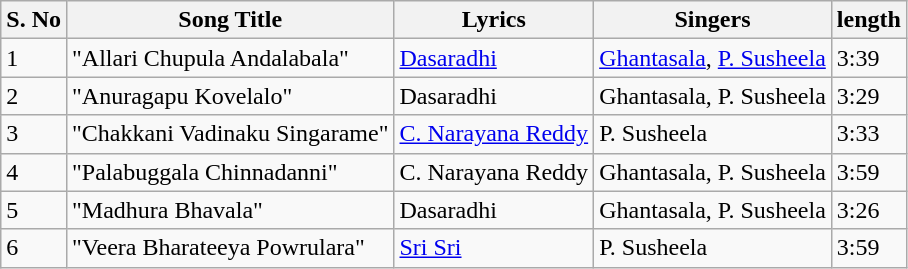<table class="wikitable">
<tr>
<th>S. No</th>
<th>Song Title</th>
<th>Lyrics</th>
<th>Singers</th>
<th>length</th>
</tr>
<tr>
<td>1</td>
<td>"Allari Chupula Andalabala"</td>
<td><a href='#'>Dasaradhi</a></td>
<td><a href='#'>Ghantasala</a>, <a href='#'>P. Susheela</a></td>
<td>3:39</td>
</tr>
<tr>
<td>2</td>
<td>"Anuragapu Kovelalo"</td>
<td>Dasaradhi</td>
<td>Ghantasala, P. Susheela</td>
<td>3:29</td>
</tr>
<tr>
<td>3</td>
<td>"Chakkani Vadinaku Singarame"</td>
<td><a href='#'>C. Narayana Reddy</a></td>
<td>P. Susheela</td>
<td>3:33</td>
</tr>
<tr>
<td>4</td>
<td>"Palabuggala Chinnadanni"</td>
<td>C. Narayana Reddy</td>
<td>Ghantasala, P. Susheela</td>
<td>3:59</td>
</tr>
<tr>
<td>5</td>
<td>"Madhura Bhavala"</td>
<td>Dasaradhi</td>
<td>Ghantasala, P. Susheela</td>
<td>3:26</td>
</tr>
<tr>
<td>6</td>
<td>"Veera Bharateeya Powrulara"</td>
<td><a href='#'>Sri Sri</a></td>
<td>P. Susheela</td>
<td>3:59</td>
</tr>
</table>
